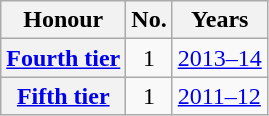<table class="wikitable plainrowheaders">
<tr>
<th scope=col>Honour</th>
<th scope=col>No.</th>
<th scope=col>Years</th>
</tr>
<tr>
<th scope=row><a href='#'>Fourth tier</a></th>
<td align=center>1</td>
<td><a href='#'>2013–14</a></td>
</tr>
<tr>
<th scope=row><a href='#'>Fifth tier</a></th>
<td align=center>1</td>
<td><a href='#'>2011–12</a></td>
</tr>
</table>
